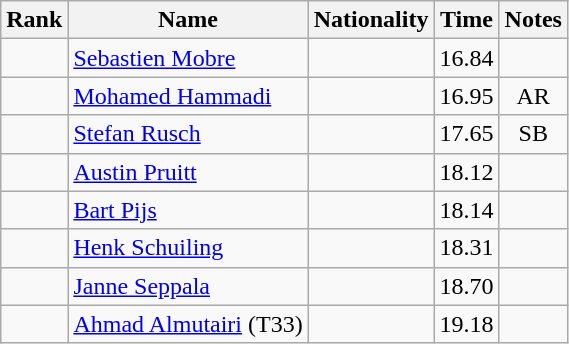<table class="wikitable sortable" style="text-align:center">
<tr>
<th>Rank</th>
<th>Name</th>
<th>Nationality</th>
<th>Time</th>
<th>Notes</th>
</tr>
<tr>
<td></td>
<td align=left><a href='#'>Sebastien Mobre</a></td>
<td align=left></td>
<td>16.84</td>
<td></td>
</tr>
<tr>
<td></td>
<td align=left><a href='#'>Mohamed Hammadi</a></td>
<td align=left></td>
<td>16.95</td>
<td>AR</td>
</tr>
<tr>
<td></td>
<td align=left><a href='#'>Stefan Rusch</a></td>
<td align=left></td>
<td>17.65</td>
<td>SB</td>
</tr>
<tr>
<td></td>
<td align=left><a href='#'>Austin Pruitt</a></td>
<td align=left></td>
<td>18.12</td>
<td></td>
</tr>
<tr>
<td></td>
<td align=left><a href='#'>Bart Pijs</a></td>
<td align=left></td>
<td>18.14</td>
<td></td>
</tr>
<tr>
<td></td>
<td align=left><a href='#'>Henk Schuiling</a></td>
<td align=left></td>
<td>18.31</td>
<td></td>
</tr>
<tr>
<td></td>
<td align=left><a href='#'>Janne Seppala</a></td>
<td align=left></td>
<td>18.70</td>
<td></td>
</tr>
<tr>
<td></td>
<td align=left><a href='#'>Ahmad Almutairi</a> (T33)</td>
<td align=left></td>
<td>19.18</td>
<td></td>
</tr>
</table>
